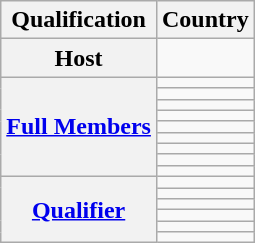<table class="wikitable">
<tr>
<th>Qualification</th>
<th>Country</th>
</tr>
<tr>
<th>Host</th>
<td></td>
</tr>
<tr>
<th rowspan=9><a href='#'>Full Members</a></th>
<td></td>
</tr>
<tr>
<td></td>
</tr>
<tr>
<td></td>
</tr>
<tr>
<td></td>
</tr>
<tr>
<td></td>
</tr>
<tr>
<td></td>
</tr>
<tr>
<td></td>
</tr>
<tr>
<td></td>
</tr>
<tr>
<td></td>
</tr>
<tr>
<th rowspan=6><a href='#'>Qualifier</a></th>
<td></td>
</tr>
<tr>
<td></td>
</tr>
<tr>
<td></td>
</tr>
<tr>
<td></td>
</tr>
<tr>
<td></td>
</tr>
<tr>
<td></td>
</tr>
</table>
